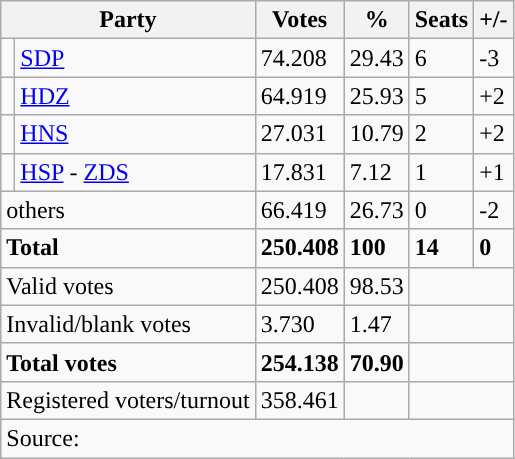<table class="wikitable" style="text-align: left;">
<tr>
<th colspan="2">Party</th>
<th>Votes</th>
<th>%</th>
<th>Seats</th>
<th>+/-</th>
</tr>
<tr>
<td width="2" style="background-color: "></td>
<td><a href='#'>SDP</a></td>
<td>74.208</td>
<td>29.43</td>
<td>6</td>
<td>-3</td>
</tr>
<tr>
<td style="background-color: "></td>
<td><a href='#'>HDZ</a></td>
<td>64.919</td>
<td>25.93</td>
<td>5</td>
<td>+2</td>
</tr>
<tr>
<td style="background-color: "></td>
<td><a href='#'>HNS</a></td>
<td>27.031</td>
<td>10.79</td>
<td>2</td>
<td>+2</td>
</tr>
<tr>
<td style="background-color: "></td>
<td><a href='#'>HSP</a> - <a href='#'>ZDS</a></td>
<td>17.831</td>
<td>7.12</td>
<td>1</td>
<td>+1</td>
</tr>
<tr>
<td colspan="2">others</td>
<td>66.419</td>
<td>26.73</td>
<td>0</td>
<td>-2</td>
</tr>
<tr>
<td colspan="2"><strong>Total</strong></td>
<td><strong>250.408</strong></td>
<td><strong>100</strong></td>
<td><strong>14</strong></td>
<td><strong>0</strong></td>
</tr>
<tr>
<td colspan="2">Valid votes</td>
<td>250.408</td>
<td>98.53</td>
<td colspan="2"></td>
</tr>
<tr>
<td colspan="2">Invalid/blank votes</td>
<td>3.730</td>
<td>1.47</td>
<td colspan="2"></td>
</tr>
<tr>
<td colspan="2"><strong>Total votes</strong></td>
<td><strong>254.138</strong></td>
<td><strong>70.90</strong></td>
<td colspan="2"></td>
</tr>
<tr>
<td colspan="2">Registered voters/turnout</td>
<td votes14="5343">358.461</td>
<td></td>
<td colspan="2"></td>
</tr>
<tr>
<td colspan="6">Source: </td>
</tr>
</table>
